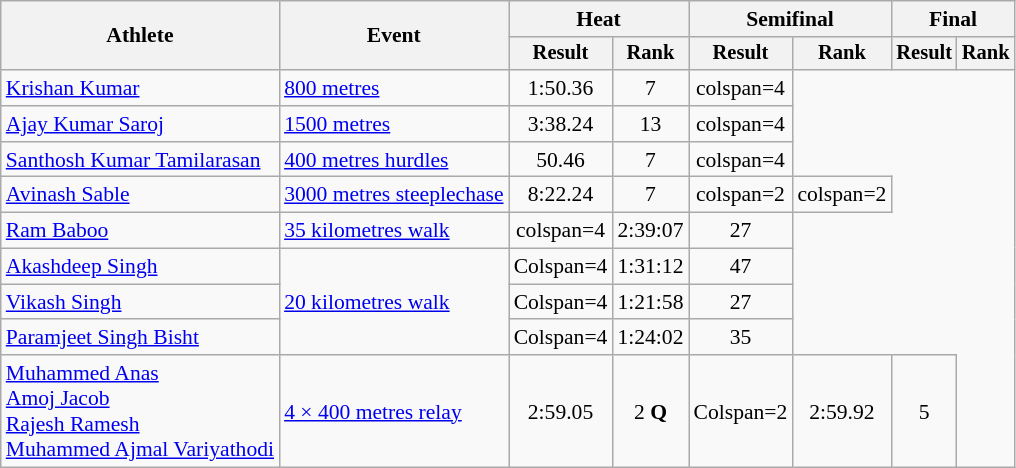<table class="wikitable" style="font-size:90%">
<tr>
<th rowspan="2">Athlete</th>
<th rowspan="2">Event</th>
<th colspan="2">Heat</th>
<th colspan="2">Semifinal</th>
<th colspan="2">Final</th>
</tr>
<tr style="font-size:95%">
<th>Result</th>
<th>Rank</th>
<th>Result</th>
<th>Rank</th>
<th>Result</th>
<th>Rank</th>
</tr>
<tr align="center">
<td style=text-align:left><a href='#'>Krishan Kumar</a></td>
<td style=text-align:left><a href='#'>800 metres</a></td>
<td>1:50.36</td>
<td>7</td>
<td>colspan=4 </td>
</tr>
<tr style=text-align:center>
<td style=text-align:left><a href='#'>Ajay Kumar Saroj</a></td>
<td style=text-align:left><a href='#'>1500 metres</a></td>
<td>3:38.24 </td>
<td>13</td>
<td>colspan=4 </td>
</tr>
<tr style=text-align:center>
<td style=text-align:left><a href='#'>Santhosh Kumar Tamilarasan</a></td>
<td style=text-align:left><a href='#'>400 metres hurdles</a></td>
<td>50.46</td>
<td>7</td>
<td>colspan=4 </td>
</tr>
<tr style=text-align:center>
<td style=text-align:left><a href='#'>Avinash Sable</a></td>
<td style=text-align:left><a href='#'>3000 metres steeplechase</a></td>
<td>8:22.24</td>
<td>7</td>
<td>colspan=2 </td>
<td>colspan=2 </td>
</tr>
<tr style=text-align:center>
<td style=text-align:left><a href='#'>Ram Baboo</a></td>
<td style=text-align:left><a href='#'>35 kilometres walk</a></td>
<td>colspan=4 </td>
<td>2:39:07</td>
<td>27</td>
</tr>
<tr align=center>
<td align=left><a href='#'>Akashdeep Singh</a></td>
<td rowspan="3" align="left"><a href='#'>20 kilometres walk</a></td>
<td>Colspan=4 </td>
<td>1:31:12</td>
<td>47</td>
</tr>
<tr align=center>
<td align=left><a href='#'>Vikash Singh</a></td>
<td>Colspan=4 </td>
<td>1:21:58</td>
<td>27</td>
</tr>
<tr align=center>
<td align=left><a href='#'>Paramjeet Singh Bisht</a></td>
<td>Colspan=4 </td>
<td>1:24:02</td>
<td>35</td>
</tr>
<tr style="text-align:center">
<td style="text-align:left"><a href='#'>Muhammed Anas</a><br><a href='#'>Amoj Jacob</a><br><a href='#'>Rajesh Ramesh</a><br><a href='#'>Muhammed Ajmal Variyathodi</a></td>
<td style="text-align:left"><a href='#'>4 × 400 metres relay</a></td>
<td>2:59.05 </td>
<td>2 <strong>Q</strong></td>
<td>Colspan=2 </td>
<td>2:59.92</td>
<td>5</td>
</tr>
</table>
